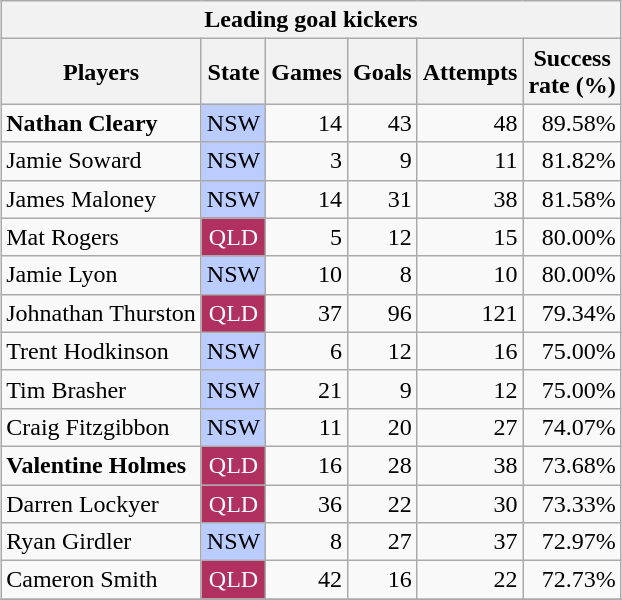<table class="wikitable sortable" style="margin: 1em auto; text-align:right">
<tr>
<th colspan=6>Leading goal kickers</th>
</tr>
<tr>
<th>Players</th>
<th>State</th>
<th>Games</th>
<th>Goals</th>
<th>Attempts</th>
<th>Success <br> rate (%)</th>
</tr>
<tr>
<td align=left><strong>Nathan Cleary</strong></td>
<td style="background:#bcf; text-align:center">NSW</td>
<td>14</td>
<td>43</td>
<td>48</td>
<td>89.58%</td>
</tr>
<tr>
<td align=left>Jamie Soward</td>
<td style="background:#bcf; text-align:center">NSW</td>
<td>3</td>
<td>9</td>
<td>11</td>
<td>81.82%</td>
</tr>
<tr>
<td align=left>James Maloney</td>
<td style="background:#bcf; text-align:center">NSW</td>
<td>14</td>
<td>31</td>
<td>38</td>
<td>81.58%</td>
</tr>
<tr>
<td align=left>Mat Rogers</td>
<td style="background:#b03060; color:white; text-align:center">QLD</td>
<td>5</td>
<td>12</td>
<td>15</td>
<td>80.00%</td>
</tr>
<tr>
<td align=left>Jamie Lyon</td>
<td style="background:#bcf; text-align:center">NSW</td>
<td>10</td>
<td>8</td>
<td>10</td>
<td>80.00%</td>
</tr>
<tr>
<td align=left>Johnathan Thurston</td>
<td style="background:#b03060; color:white; text-align:center">QLD</td>
<td>37</td>
<td>96</td>
<td>121</td>
<td>79.34%</td>
</tr>
<tr>
<td align=left>Trent Hodkinson</td>
<td style="background:#bcf; text-align:center">NSW</td>
<td>6</td>
<td>12</td>
<td>16</td>
<td>75.00%</td>
</tr>
<tr>
<td align=left>Tim Brasher</td>
<td style="background:#bcf; text-align:center">NSW</td>
<td>21</td>
<td>9</td>
<td>12</td>
<td>75.00%</td>
</tr>
<tr>
<td align=left>Craig Fitzgibbon</td>
<td style="background:#bcf; text-align:center">NSW</td>
<td>11</td>
<td>20</td>
<td>27</td>
<td>74.07%</td>
</tr>
<tr>
<td align="left"><strong>Valentine Holmes </strong></td>
<td style="background:#b03060; color:white; text-align:center">QLD</td>
<td>16</td>
<td>28</td>
<td>38</td>
<td>73.68%</td>
</tr>
<tr>
<td align=left>Darren Lockyer</td>
<td style="background:#b03060; color:white; text-align:center">QLD</td>
<td>36</td>
<td>22</td>
<td>30</td>
<td>73.33%</td>
</tr>
<tr>
<td align=left>Ryan Girdler</td>
<td style="background:#bcf; text-align:center">NSW</td>
<td>8</td>
<td>27</td>
<td>37</td>
<td>72.97%</td>
</tr>
<tr>
<td align=left>Cameron Smith</td>
<td style="background:#b03060; color:white; text-align:center">QLD</td>
<td>42</td>
<td>16</td>
<td>22</td>
<td>72.73%</td>
</tr>
<tr>
</tr>
</table>
